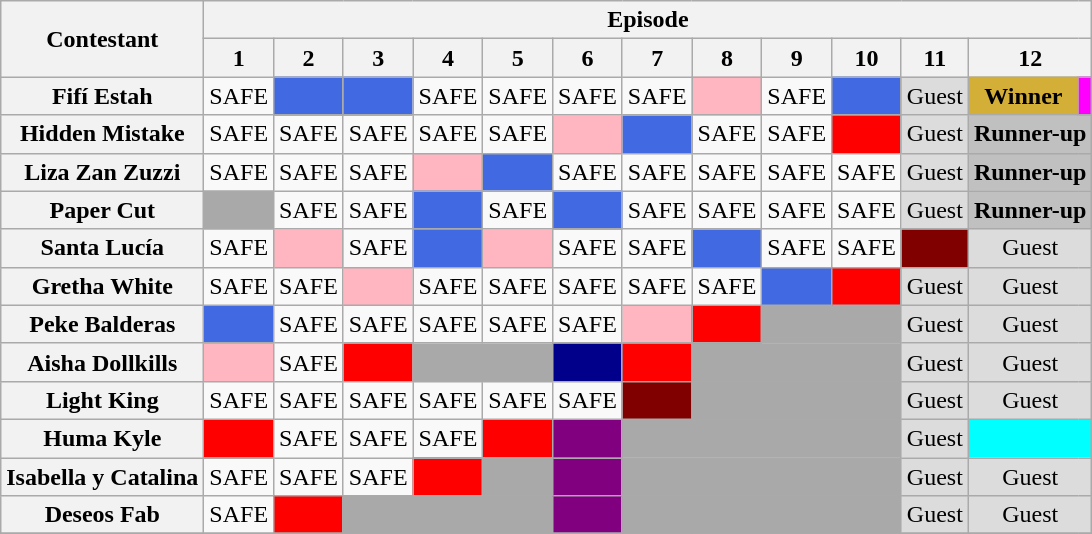<table class="wikitable" style="text-align:center">
<tr>
<th scope="col" rowspan="2">Contestant</th>
<th scope="col" colspan="16">Episode</th>
</tr>
<tr>
<th scope="col">1</th>
<th scope="col">2</th>
<th scope="col">3</th>
<th scope="col">4</th>
<th scope="col">5</th>
<th scope="col">6</th>
<th scope="col">7</th>
<th scope="col">8</th>
<th scope="col">9</th>
<th scope="col">10</th>
<th scope="col">11</th>
<th scope="col" colspan="2">12</th>
</tr>
<tr>
<th scope="row">Fifí Estah</th>
<td>SAFE</td>
<td bgcolor="royalblue"></td>
<td bgcolor="royalblue"></td>
<td>SAFE</td>
<td>SAFE</td>
<td>SAFE</td>
<td>SAFE</td>
<td bgcolor="lightpink"></td>
<td>SAFE</td>
<td bgcolor="royalblue"></td>
<td bgcolor="gainsboro">Guest</td>
<td bgcolor="#D4AF37"><strong>Winner</strong></td>
<td bgcolor="fuchsia"></td>
</tr>
<tr>
<th scope="row">Hidden Mistake</th>
<td>SAFE</td>
<td>SAFE</td>
<td>SAFE</td>
<td>SAFE</td>
<td>SAFE</td>
<td bgcolor="lightpink"></td>
<td bgcolor="royalblue"></td>
<td>SAFE</td>
<td>SAFE</td>
<td bgcolor="red"></td>
<td bgcolor="gainsboro">Guest</td>
<td bgcolor="silver" colspan="2"><strong>Runner-up</strong></td>
</tr>
<tr>
<th scope="row">Liza Zan Zuzzi</th>
<td>SAFE</td>
<td>SAFE</td>
<td>SAFE</td>
<td bgcolor="lightpink"></td>
<td bgcolor="royalblue"></td>
<td>SAFE</td>
<td>SAFE</td>
<td>SAFE</td>
<td>SAFE</td>
<td>SAFE</td>
<td bgcolor="gainsboro">Guest</td>
<td bgcolor="silver" colspan="2"><strong>Runner-up</strong></td>
</tr>
<tr>
<th scope="row">Paper Cut</th>
<td bgcolor="darkgray"></td>
<td>SAFE</td>
<td>SAFE</td>
<td bgcolor="royalblue"></td>
<td>SAFE</td>
<td bgcolor="royalblue"></td>
<td>SAFE</td>
<td>SAFE</td>
<td>SAFE</td>
<td>SAFE</td>
<td bgcolor="gainsboro">Guest</td>
<td bgcolor="silver" colspan="2"><strong>Runner-up</strong></td>
</tr>
<tr>
<th scope="row">Santa Lucía</th>
<td>SAFE</td>
<td bgcolor="lightpink"></td>
<td>SAFE</td>
<td bgcolor="royalblue"></td>
<td bgcolor="lightpink"></td>
<td>SAFE</td>
<td>SAFE</td>
<td bgcolor="royalblue"></td>
<td>SAFE</td>
<td>SAFE</td>
<td bgcolor="maroon"></td>
<td bgcolor="gainsboro" colspan="2">Guest</td>
</tr>
<tr>
<th scope="row">Gretha White</th>
<td>SAFE</td>
<td>SAFE</td>
<td bgcolor="lightpink"></td>
<td>SAFE</td>
<td>SAFE</td>
<td>SAFE</td>
<td>SAFE</td>
<td>SAFE</td>
<td bgcolor="royalblue"></td>
<td bgcolor="red"></td>
<td bgcolor="gainsboro">Guest</td>
<td bgcolor="gainsboro" colspan="2">Guest</td>
</tr>
<tr>
<th scope="row">Peke Balderas</th>
<td bgcolor="royalblue"></td>
<td>SAFE</td>
<td>SAFE</td>
<td>SAFE</td>
<td>SAFE</td>
<td>SAFE</td>
<td bgcolor="lightpink"></td>
<td bgcolor="red"></td>
<td bgcolor="darkgray" colspan="2"></td>
<td bgcolor="gainsboro">Guest</td>
<td bgcolor="gainsboro" colspan="2">Guest</td>
</tr>
<tr>
<th scope="row">Aisha Dollkills</th>
<td bgcolor="lightpink"></td>
<td>SAFE</td>
<td bgcolor="red"></td>
<td colspan="2" bgcolor="darkgray"></td>
<td bgcolor="darkblue"></td>
<td bgcolor="red"></td>
<td bgcolor="darkgray" colspan="3"></td>
<td bgcolor="gainsboro">Guest</td>
<td bgcolor="gainsboro" colspan="2">Guest</td>
</tr>
<tr>
<th scope="row">Light King</th>
<td>SAFE</td>
<td>SAFE</td>
<td>SAFE</td>
<td>SAFE</td>
<td>SAFE</td>
<td>SAFE</td>
<td bgcolor="maroon"></td>
<td bgcolor="darkgray" colspan="3"></td>
<td bgcolor="gainsboro">Guest</td>
<td bgcolor="gainsboro" colspan="2">Guest</td>
</tr>
<tr>
<th scope="row">Huma Kyle</th>
<td bgcolor="red"></td>
<td>SAFE</td>
<td>SAFE</td>
<td>SAFE</td>
<td bgcolor="red"></td>
<td bgcolor="purple"></td>
<td bgcolor="darkgray" colspan="4"></td>
<td bgcolor="gainsboro">Guest</td>
<td bgcolor="aqua" colspan="2"></td>
</tr>
<tr>
<th scope="row" nowrap>Isabella y Catalina</th>
<td>SAFE</td>
<td>SAFE</td>
<td>SAFE</td>
<td bgcolor="red"></td>
<td bgcolor="darkgray"></td>
<td bgcolor="purple"></td>
<td bgcolor="darkgray" colspan="4"></td>
<td bgcolor="gainsboro">Guest</td>
<td bgcolor="gainsboro" colspan="2">Guest</td>
</tr>
<tr>
<th scope="row">Deseos Fab</th>
<td>SAFE</td>
<td bgcolor="red"></td>
<td colspan="3" bgcolor="darkgray"></td>
<td bgcolor="purple"></td>
<td bgcolor="darkgray" colspan="4"></td>
<td bgcolor="gainsboro">Guest</td>
<td bgcolor="gainsboro" colspan="2">Guest</td>
</tr>
<tr>
</tr>
</table>
